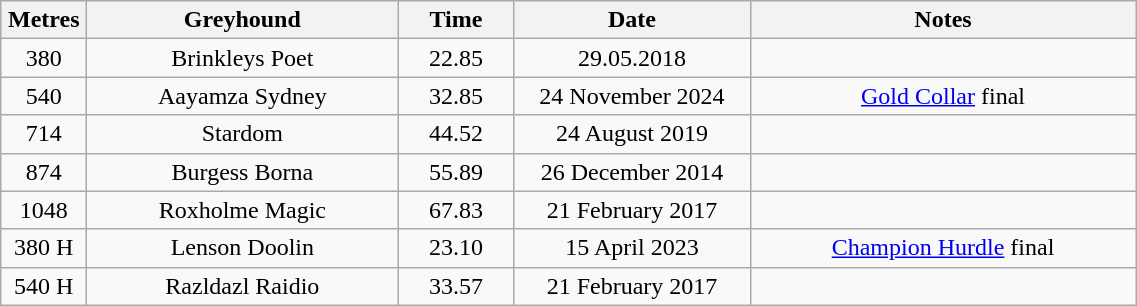<table class="wikitable" style="font-size: 100%">
<tr>
<th width=50>Metres</th>
<th width=200>Greyhound</th>
<th width=70>Time</th>
<th width=150>Date</th>
<th width=250>Notes</th>
</tr>
<tr align=center>
<td>380</td>
<td>Brinkleys Poet</td>
<td>22.85</td>
<td>29.05.2018</td>
<td></td>
</tr>
<tr align=center>
<td>540</td>
<td>Aayamza Sydney</td>
<td>32.85</td>
<td>24 November 2024</td>
<td><a href='#'>Gold Collar</a> final</td>
</tr>
<tr align=center>
<td>714</td>
<td>Stardom</td>
<td>44.52</td>
<td>24 August 2019</td>
<td></td>
</tr>
<tr align=center>
<td>874</td>
<td>Burgess Borna</td>
<td>55.89</td>
<td>26 December 2014</td>
<td></td>
</tr>
<tr align=center>
<td>1048</td>
<td>Roxholme Magic</td>
<td>67.83</td>
<td>21 February 2017</td>
<td></td>
</tr>
<tr align=center>
<td>380 H</td>
<td>Lenson Doolin</td>
<td>23.10</td>
<td>15 April 2023</td>
<td><a href='#'>Champion Hurdle</a> final</td>
</tr>
<tr align=center>
<td>540 H</td>
<td>Razldazl Raidio</td>
<td>33.57</td>
<td>21 February 2017</td>
<td></td>
</tr>
</table>
